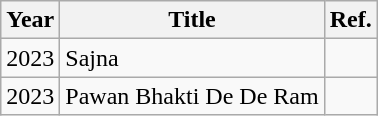<table class="wikitable">
<tr>
<th>Year</th>
<th>Title</th>
<th>Ref.</th>
</tr>
<tr>
<td>2023</td>
<td>Sajna</td>
<td></td>
</tr>
<tr>
<td>2023</td>
<td>Pawan Bhakti De De Ram</td>
<td></td>
</tr>
</table>
